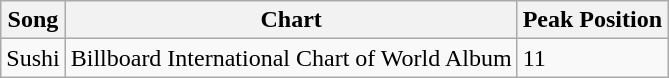<table class="wikitable">
<tr>
<th>Song</th>
<th>Chart</th>
<th>Peak Position</th>
</tr>
<tr>
<td>Sushi</td>
<td>Billboard International Chart of World Album</td>
<td>11</td>
</tr>
</table>
